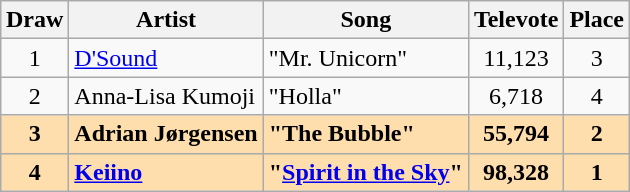<table class="sortable wikitable" style="margin: 1em auto 1em auto; text-align:center;">
<tr>
<th>Draw</th>
<th>Artist</th>
<th>Song</th>
<th>Televote</th>
<th>Place</th>
</tr>
<tr>
<td>1</td>
<td style="text-align:left;"><a href='#'>D'Sound</a></td>
<td style="text-align:left;">"Mr. Unicorn"</td>
<td>11,123</td>
<td>3</td>
</tr>
<tr>
<td>2</td>
<td style="text-align:left;">Anna-Lisa Kumoji</td>
<td style="text-align:left;">"Holla"</td>
<td>6,718</td>
<td>4</td>
</tr>
<tr style="font-weight:bold; background:navajowhite;">
<td>3</td>
<td style="text-align:left;">Adrian Jørgensen</td>
<td style="text-align:left;">"The Bubble"</td>
<td>55,794</td>
<td>2</td>
</tr>
<tr style="font-weight:bold; background:navajowhite;">
<td>4</td>
<td style="text-align:left;"><a href='#'>Keiino</a></td>
<td style="text-align:left;">"<a href='#'>Spirit in the Sky</a>"</td>
<td>98,328</td>
<td>1</td>
</tr>
</table>
